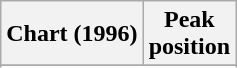<table class="wikitable sortable">
<tr>
<th>Chart (1996)</th>
<th>Peak<br>position</th>
</tr>
<tr>
</tr>
<tr>
</tr>
</table>
